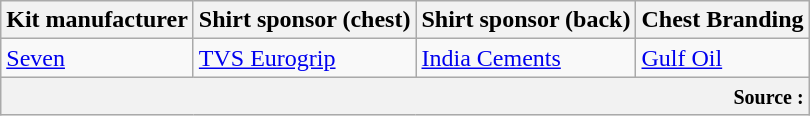<table class="wikitable">
<tr>
<th>Kit manufacturer</th>
<th>Shirt sponsor (chest)</th>
<th>Shirt sponsor (back)</th>
<th>Chest Branding</th>
</tr>
<tr>
<td><a href='#'>Seven</a></td>
<td><a href='#'>TVS Eurogrip</a></td>
<td><a href='#'>India Cements</a></td>
<td><a href='#'>Gulf Oil</a></td>
</tr>
<tr>
<th colspan="4" style="text-align:right;"><small> Source :</small></th>
</tr>
</table>
